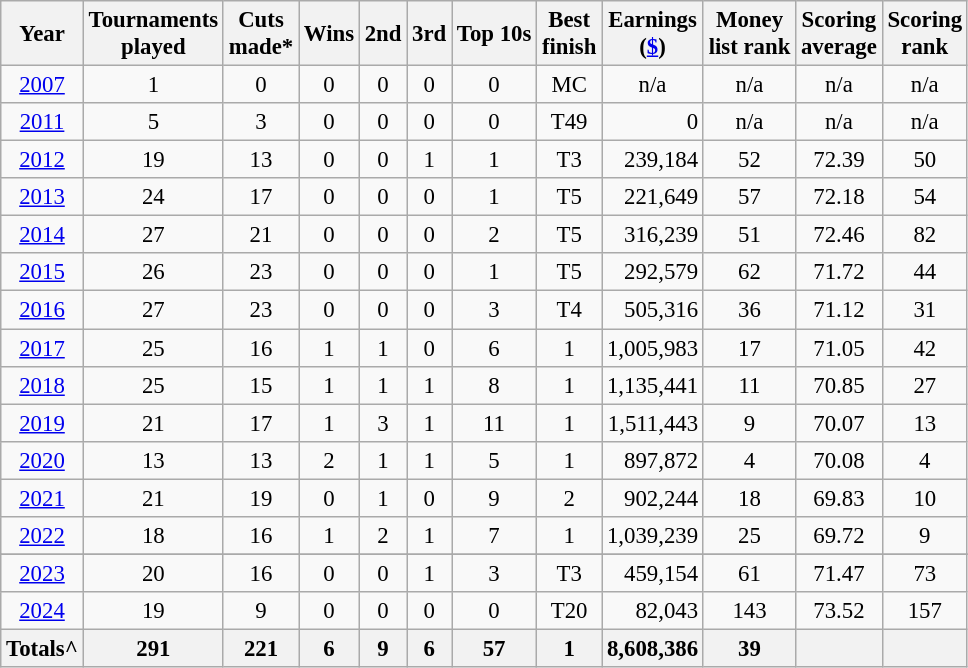<table class="wikitable" style="text-align:center; font-size: 95%;">
<tr>
<th>Year</th>
<th>Tournaments <br>played</th>
<th>Cuts <br>made*</th>
<th>Wins</th>
<th>2nd</th>
<th>3rd</th>
<th>Top 10s</th>
<th>Best <br>finish</th>
<th>Earnings<br>(<a href='#'>$</a>)</th>
<th>Money <br>list rank</th>
<th>Scoring <br>average</th>
<th>Scoring<br>rank</th>
</tr>
<tr>
<td><a href='#'>2007</a></td>
<td>1</td>
<td>0</td>
<td>0</td>
<td>0</td>
<td>0</td>
<td>0</td>
<td>MC</td>
<td>n/a</td>
<td>n/a</td>
<td>n/a</td>
<td>n/a</td>
</tr>
<tr>
<td><a href='#'>2011</a></td>
<td>5</td>
<td>3</td>
<td>0</td>
<td>0</td>
<td>0</td>
<td>0</td>
<td>T49</td>
<td align="right">0</td>
<td>n/a</td>
<td>n/a</td>
<td>n/a</td>
</tr>
<tr>
<td><a href='#'>2012</a></td>
<td>19</td>
<td>13</td>
<td>0</td>
<td>0</td>
<td>1</td>
<td>1</td>
<td>T3</td>
<td align="right">239,184</td>
<td>52</td>
<td>72.39</td>
<td>50</td>
</tr>
<tr>
<td><a href='#'>2013</a></td>
<td>24</td>
<td>17</td>
<td>0</td>
<td>0</td>
<td>0</td>
<td>1</td>
<td>T5</td>
<td align="right">221,649</td>
<td>57</td>
<td>72.18</td>
<td>54</td>
</tr>
<tr>
<td><a href='#'>2014</a></td>
<td>27</td>
<td>21</td>
<td>0</td>
<td>0</td>
<td>0</td>
<td>2</td>
<td>T5</td>
<td align="right">316,239</td>
<td>51</td>
<td>72.46</td>
<td>82</td>
</tr>
<tr>
<td><a href='#'>2015</a></td>
<td>26</td>
<td>23</td>
<td>0</td>
<td>0</td>
<td>0</td>
<td>1</td>
<td>T5</td>
<td align="right">292,579</td>
<td>62</td>
<td>71.72</td>
<td>44</td>
</tr>
<tr>
<td><a href='#'>2016</a></td>
<td>27</td>
<td>23</td>
<td>0</td>
<td>0</td>
<td>0</td>
<td>3</td>
<td>T4</td>
<td align="right">505,316</td>
<td>36</td>
<td>71.12</td>
<td>31</td>
</tr>
<tr>
<td><a href='#'>2017</a></td>
<td>25</td>
<td>16</td>
<td>1</td>
<td>1</td>
<td>0</td>
<td>6</td>
<td>1</td>
<td align=right>1,005,983</td>
<td>17</td>
<td>71.05</td>
<td>42</td>
</tr>
<tr>
<td><a href='#'>2018</a></td>
<td>25</td>
<td>15</td>
<td>1</td>
<td>1</td>
<td>1</td>
<td>8</td>
<td>1</td>
<td align=right>1,135,441</td>
<td>11</td>
<td>70.85</td>
<td>27</td>
</tr>
<tr>
<td><a href='#'>2019</a></td>
<td>21</td>
<td>17</td>
<td>1</td>
<td>3</td>
<td>1</td>
<td>11</td>
<td>1</td>
<td align=right>1,511,443</td>
<td>9</td>
<td>70.07</td>
<td>13</td>
</tr>
<tr>
<td><a href='#'>2020</a></td>
<td>13</td>
<td>13</td>
<td>2</td>
<td>1</td>
<td>1</td>
<td>5</td>
<td>1</td>
<td align=right>897,872</td>
<td>4</td>
<td>70.08</td>
<td>4</td>
</tr>
<tr>
<td><a href='#'>2021</a></td>
<td>21</td>
<td>19</td>
<td>0</td>
<td>1</td>
<td>0</td>
<td>9</td>
<td>2</td>
<td align=right>902,244</td>
<td>18</td>
<td>69.83</td>
<td>10</td>
</tr>
<tr>
<td><a href='#'>2022</a></td>
<td>18</td>
<td>16</td>
<td>1</td>
<td>2</td>
<td>1</td>
<td>7</td>
<td>1</td>
<td align=right>1,039,239</td>
<td>25</td>
<td>69.72</td>
<td>9</td>
</tr>
<tr>
</tr>
<tr>
<td><a href='#'>2023</a></td>
<td>20</td>
<td>16</td>
<td>0</td>
<td>0</td>
<td>1</td>
<td>3</td>
<td>T3</td>
<td align=right>459,154</td>
<td>61</td>
<td>71.47</td>
<td>73</td>
</tr>
<tr>
<td><a href='#'>2024</a></td>
<td>19</td>
<td>9</td>
<td>0</td>
<td>0</td>
<td>0</td>
<td>0</td>
<td>T20</td>
<td align=right>82,043</td>
<td>143</td>
<td>73.52</td>
<td>157</td>
</tr>
<tr>
<th>Totals^</th>
<th>291</th>
<th>221</th>
<th>6</th>
<th>9</th>
<th>6</th>
<th>57</th>
<th>1</th>
<th>8,608,386</th>
<th>39</th>
<th></th>
<th></th>
</tr>
</table>
